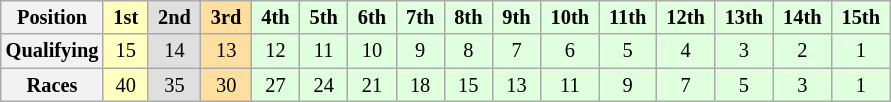<table class="wikitable" style="font-size:85%; text-align:center">
<tr>
<th>Position</th>
<td style="background:#ffffbf;"> <strong>1st</strong> </td>
<td style="background:#dfdfdf;"> <strong>2nd</strong> </td>
<td style="background:#ffdf9f;"> <strong>3rd</strong> </td>
<td style="background:#dfffdf;"> <strong>4th</strong> </td>
<td style="background:#dfffdf;"> <strong>5th</strong> </td>
<td style="background:#dfffdf;"> <strong>6th</strong> </td>
<td style="background:#dfffdf;"> <strong>7th</strong> </td>
<td style="background:#dfffdf;"> <strong>8th</strong> </td>
<td style="background:#dfffdf;"> <strong>9th</strong> </td>
<td style="background:#dfffdf;"> <strong>10th</strong> </td>
<td style="background:#dfffdf;"> <strong>11th</strong> </td>
<td style="background:#dfffdf;"> <strong>12th</strong> </td>
<td style="background:#dfffdf;"> <strong>13th</strong> </td>
<td style="background:#dfffdf;"> <strong>14th</strong> </td>
<td style="background:#dfffdf;"> <strong>15th</strong> </td>
</tr>
<tr>
<th>Qualifying</th>
<td style="background:#ffffbf;">15</td>
<td style="background:#dfdfdf;">14</td>
<td style="background:#ffdf9f;">13</td>
<td style="background:#dfffdf;">12</td>
<td style="background:#dfffdf;">11</td>
<td style="background:#dfffdf;">10</td>
<td style="background:#dfffdf;">9</td>
<td style="background:#dfffdf;">8</td>
<td style="background:#dfffdf;">7</td>
<td style="background:#dfffdf;">6</td>
<td style="background:#dfffdf;">5</td>
<td style="background:#dfffdf;">4</td>
<td style="background:#dfffdf;">3</td>
<td style="background:#dfffdf;">2</td>
<td style="background:#dfffdf;">1</td>
</tr>
<tr>
<th>Races</th>
<td style="background:#ffffbf;">40</td>
<td style="background:#dfdfdf;">35</td>
<td style="background:#ffdf9f;">30</td>
<td style="background:#dfffdf;">27</td>
<td style="background:#dfffdf;">24</td>
<td style="background:#dfffdf;">21</td>
<td style="background:#dfffdf;">18</td>
<td style="background:#dfffdf;">15</td>
<td style="background:#dfffdf;">13</td>
<td style="background:#dfffdf;">11</td>
<td style="background:#dfffdf;">9</td>
<td style="background:#dfffdf;">7</td>
<td style="background:#dfffdf;">5</td>
<td style="background:#dfffdf;">3</td>
<td style="background:#dfffdf;">1</td>
</tr>
</table>
